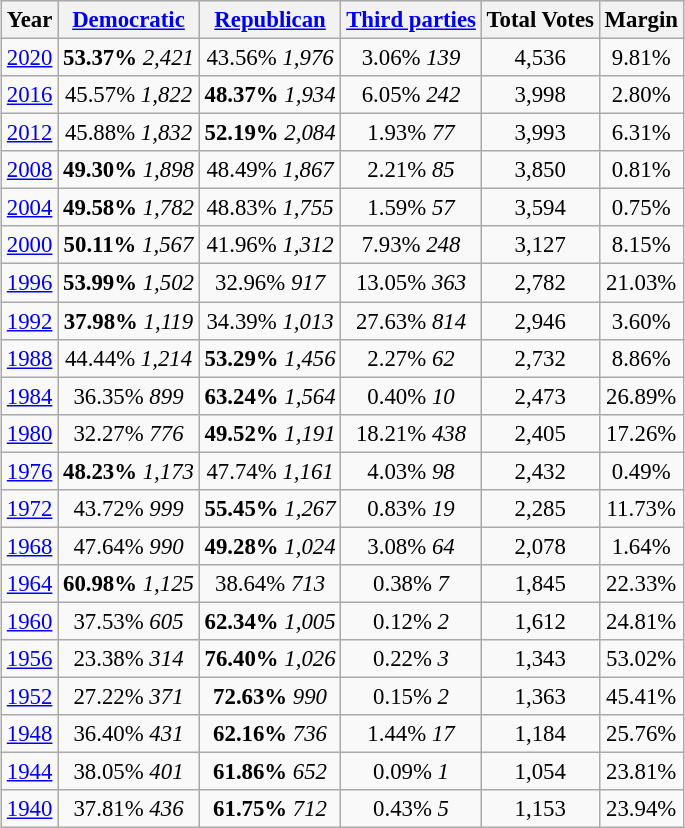<table class="wikitable mw-collapsible" style="float:center; margin:1em; font-size:95%;">
<tr style="background:lightgrey;">
<th>Year</th>
<th><a href='#'>Democratic</a></th>
<th><a href='#'>Republican</a></th>
<th><a href='#'>Third parties</a></th>
<th>Total Votes</th>
<th>Margin</th>
</tr>
<tr>
<td align="center" ><a href='#'>2020</a></td>
<td align="center" ><strong>53.37%</strong> <em>2,421</em></td>
<td align="center" >43.56% <em>1,976</em></td>
<td align="center" >3.06% <em>139</em></td>
<td align="center" >4,536</td>
<td align="center" >9.81%</td>
</tr>
<tr>
<td align="center" ><a href='#'>2016</a></td>
<td align="center" >45.57% <em>1,822</em></td>
<td align="center" ><strong>48.37%</strong> <em>1,934</em></td>
<td align="center" >6.05% <em>242</em></td>
<td align="center" >3,998</td>
<td align="center" >2.80%</td>
</tr>
<tr>
<td align="center" ><a href='#'>2012</a></td>
<td align="center" >45.88% <em>1,832</em></td>
<td align="center" ><strong>52.19%</strong> <em>2,084</em></td>
<td align="center" >1.93% <em>77</em></td>
<td align="center" >3,993</td>
<td align="center" >6.31%</td>
</tr>
<tr>
<td align="center" ><a href='#'>2008</a></td>
<td align="center" ><strong>49.30%</strong> <em>1,898</em></td>
<td align="center" >48.49% <em>1,867</em></td>
<td align="center" >2.21% <em>85</em></td>
<td align="center" >3,850</td>
<td align="center" >0.81%</td>
</tr>
<tr>
<td align="center" ><a href='#'>2004</a></td>
<td align="center" ><strong>49.58%</strong> <em>1,782</em></td>
<td align="center" >48.83% <em>1,755</em></td>
<td align="center" >1.59% <em>57</em></td>
<td align="center" >3,594</td>
<td align="center" >0.75%</td>
</tr>
<tr>
<td align="center" ><a href='#'>2000</a></td>
<td align="center" ><strong>50.11%</strong> <em>1,567</em></td>
<td align="center" >41.96% <em>1,312</em></td>
<td align="center" >7.93% <em>248</em></td>
<td align="center" >3,127</td>
<td align="center" >8.15%</td>
</tr>
<tr>
<td align="center" ><a href='#'>1996</a></td>
<td align="center" ><strong>53.99%</strong> <em>1,502</em></td>
<td align="center" >32.96% <em>917</em></td>
<td align="center" >13.05% <em>363</em></td>
<td align="center" >2,782</td>
<td align="center" >21.03%</td>
</tr>
<tr>
<td align="center" ><a href='#'>1992</a></td>
<td align="center" ><strong>37.98%</strong> <em>1,119</em></td>
<td align="center" >34.39% <em>1,013</em></td>
<td align="center" >27.63% <em>814</em></td>
<td align="center" >2,946</td>
<td align="center" >3.60%</td>
</tr>
<tr>
<td align="center" ><a href='#'>1988</a></td>
<td align="center" >44.44% <em>1,214</em></td>
<td align="center" ><strong>53.29%</strong> <em>1,456</em></td>
<td align="center" >2.27% <em>62</em></td>
<td align="center" >2,732</td>
<td align="center" >8.86%</td>
</tr>
<tr>
<td align="center" ><a href='#'>1984</a></td>
<td align="center" >36.35% <em>899</em></td>
<td align="center" ><strong>63.24%</strong> <em>1,564</em></td>
<td align="center" >0.40% <em>10</em></td>
<td align="center" >2,473</td>
<td align="center" >26.89%</td>
</tr>
<tr>
<td align="center" ><a href='#'>1980</a></td>
<td align="center" >32.27% <em>776</em></td>
<td align="center" ><strong>49.52%</strong> <em>1,191</em></td>
<td align="center" >18.21% <em>438</em></td>
<td align="center" >2,405</td>
<td align="center" >17.26%</td>
</tr>
<tr>
<td align="center" ><a href='#'>1976</a></td>
<td align="center" ><strong>48.23%</strong> <em>1,173</em></td>
<td align="center" >47.74% <em>1,161</em></td>
<td align="center" >4.03% <em>98</em></td>
<td align="center" >2,432</td>
<td align="center" >0.49%</td>
</tr>
<tr>
<td align="center" ><a href='#'>1972</a></td>
<td align="center" >43.72% <em>999</em></td>
<td align="center" ><strong>55.45%</strong> <em>1,267</em></td>
<td align="center" >0.83% <em>19</em></td>
<td align="center" >2,285</td>
<td align="center" >11.73%</td>
</tr>
<tr>
<td align="center" ><a href='#'>1968</a></td>
<td align="center" >47.64% <em>990</em></td>
<td align="center" ><strong>49.28%</strong> <em>1,024</em></td>
<td align="center" >3.08% <em>64</em></td>
<td align="center" >2,078</td>
<td align="center" >1.64%</td>
</tr>
<tr>
<td align="center" ><a href='#'>1964</a></td>
<td align="center" ><strong>60.98%</strong> <em>1,125</em></td>
<td align="center" >38.64% <em>713</em></td>
<td align="center" >0.38% <em>7</em></td>
<td align="center" >1,845</td>
<td align="center" >22.33%</td>
</tr>
<tr>
<td align="center" ><a href='#'>1960</a></td>
<td align="center" >37.53% <em>605</em></td>
<td align="center" ><strong>62.34%</strong> <em>1,005</em></td>
<td align="center" >0.12% <em>2</em></td>
<td align="center" >1,612</td>
<td align="center" >24.81%</td>
</tr>
<tr>
<td align="center" ><a href='#'>1956</a></td>
<td align="center" >23.38% <em>314</em></td>
<td align="center" ><strong>76.40%</strong> <em>1,026</em></td>
<td align="center" >0.22% <em>3</em></td>
<td align="center" >1,343</td>
<td align="center" >53.02%</td>
</tr>
<tr>
<td align="center" ><a href='#'>1952</a></td>
<td align="center" >27.22% <em>371</em></td>
<td align="center" ><strong>72.63%</strong> <em>990</em></td>
<td align="center" >0.15% <em>2</em></td>
<td align="center" >1,363</td>
<td align="center" >45.41%</td>
</tr>
<tr>
<td align="center" ><a href='#'>1948</a></td>
<td align="center" >36.40% <em>431</em></td>
<td align="center" ><strong>62.16%</strong> <em>736</em></td>
<td align="center" >1.44% <em>17</em></td>
<td align="center" >1,184</td>
<td align="center" >25.76%</td>
</tr>
<tr>
<td align="center" ><a href='#'>1944</a></td>
<td align="center" >38.05% <em>401</em></td>
<td align="center" ><strong>61.86%</strong> <em>652</em></td>
<td align="center" >0.09% <em>1</em></td>
<td align="center" >1,054</td>
<td align="center" >23.81%</td>
</tr>
<tr>
<td align="center" ><a href='#'>1940</a></td>
<td align="center" >37.81% <em>436</em></td>
<td align="center" ><strong>61.75%</strong> <em>712</em></td>
<td align="center" >0.43% <em>5</em></td>
<td align="center" >1,153</td>
<td align="center" >23.94%</td>
</tr>
</table>
